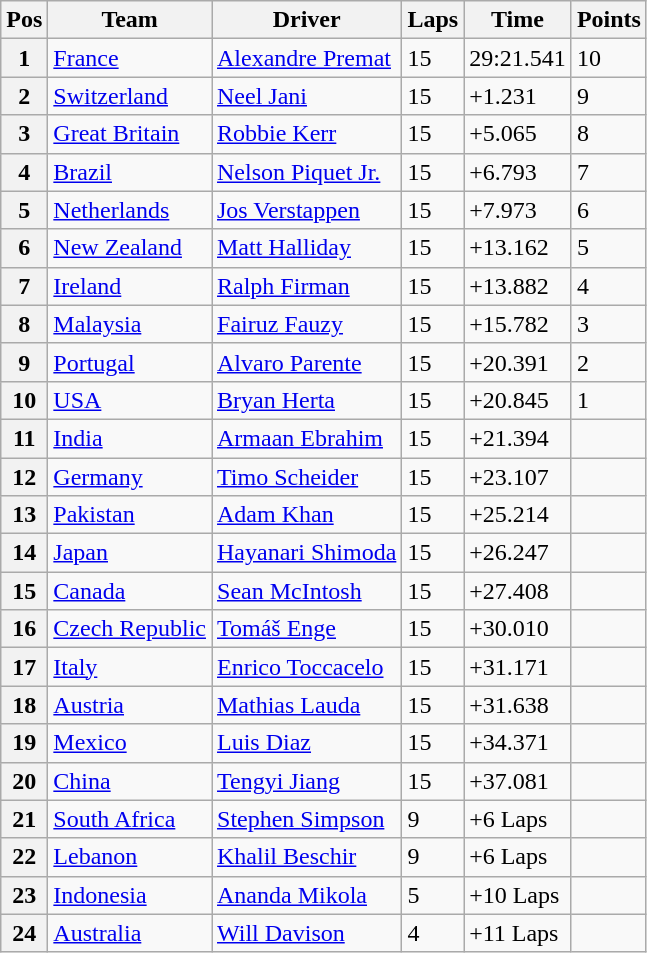<table class="wikitable">
<tr>
<th>Pos</th>
<th>Team</th>
<th>Driver</th>
<th>Laps</th>
<th>Time</th>
<th>Points</th>
</tr>
<tr>
<th>1</th>
<td> <a href='#'>France</a></td>
<td><a href='#'>Alexandre Premat</a></td>
<td>15</td>
<td>29:21.541</td>
<td>10</td>
</tr>
<tr>
<th>2</th>
<td> <a href='#'>Switzerland</a></td>
<td><a href='#'>Neel Jani</a></td>
<td>15</td>
<td>+1.231</td>
<td>9</td>
</tr>
<tr>
<th>3</th>
<td> <a href='#'>Great Britain</a></td>
<td><a href='#'>Robbie Kerr</a></td>
<td>15</td>
<td>+5.065</td>
<td>8</td>
</tr>
<tr>
<th>4</th>
<td> <a href='#'>Brazil</a></td>
<td><a href='#'>Nelson Piquet Jr.</a></td>
<td>15</td>
<td>+6.793</td>
<td>7</td>
</tr>
<tr>
<th>5</th>
<td> <a href='#'>Netherlands</a></td>
<td><a href='#'>Jos Verstappen</a></td>
<td>15</td>
<td>+7.973</td>
<td>6</td>
</tr>
<tr>
<th>6</th>
<td> <a href='#'>New Zealand</a></td>
<td><a href='#'>Matt Halliday</a></td>
<td>15</td>
<td>+13.162</td>
<td>5</td>
</tr>
<tr>
<th>7</th>
<td> <a href='#'>Ireland</a></td>
<td><a href='#'>Ralph Firman</a></td>
<td>15</td>
<td>+13.882</td>
<td>4</td>
</tr>
<tr>
<th>8</th>
<td> <a href='#'>Malaysia</a></td>
<td><a href='#'>Fairuz Fauzy</a></td>
<td>15</td>
<td>+15.782</td>
<td>3</td>
</tr>
<tr>
<th>9</th>
<td> <a href='#'>Portugal</a></td>
<td><a href='#'>Alvaro Parente</a></td>
<td>15</td>
<td>+20.391</td>
<td>2</td>
</tr>
<tr>
<th>10</th>
<td> <a href='#'>USA</a></td>
<td><a href='#'>Bryan Herta</a></td>
<td>15</td>
<td>+20.845</td>
<td>1</td>
</tr>
<tr>
<th>11</th>
<td> <a href='#'>India</a></td>
<td><a href='#'>Armaan Ebrahim</a></td>
<td>15</td>
<td>+21.394</td>
<td></td>
</tr>
<tr>
<th>12</th>
<td> <a href='#'>Germany</a></td>
<td><a href='#'>Timo Scheider</a></td>
<td>15</td>
<td>+23.107</td>
<td></td>
</tr>
<tr>
<th>13</th>
<td> <a href='#'>Pakistan</a></td>
<td><a href='#'>Adam Khan</a></td>
<td>15</td>
<td>+25.214</td>
<td></td>
</tr>
<tr>
<th>14</th>
<td> <a href='#'>Japan</a></td>
<td><a href='#'>Hayanari Shimoda</a></td>
<td>15</td>
<td>+26.247</td>
<td></td>
</tr>
<tr>
<th>15</th>
<td> <a href='#'>Canada</a></td>
<td><a href='#'>Sean McIntosh</a></td>
<td>15</td>
<td>+27.408</td>
<td></td>
</tr>
<tr>
<th>16</th>
<td> <a href='#'>Czech Republic</a></td>
<td><a href='#'>Tomáš Enge</a></td>
<td>15</td>
<td>+30.010</td>
<td></td>
</tr>
<tr>
<th>17</th>
<td> <a href='#'>Italy</a></td>
<td><a href='#'>Enrico Toccacelo</a></td>
<td>15</td>
<td>+31.171</td>
<td></td>
</tr>
<tr>
<th>18</th>
<td> <a href='#'>Austria</a></td>
<td><a href='#'>Mathias Lauda</a></td>
<td>15</td>
<td>+31.638</td>
<td></td>
</tr>
<tr>
<th>19</th>
<td> <a href='#'>Mexico</a></td>
<td><a href='#'>Luis Diaz</a></td>
<td>15</td>
<td>+34.371</td>
<td></td>
</tr>
<tr>
<th>20</th>
<td> <a href='#'>China</a></td>
<td><a href='#'>Tengyi Jiang</a></td>
<td>15</td>
<td>+37.081</td>
<td></td>
</tr>
<tr>
<th>21</th>
<td> <a href='#'>South Africa</a></td>
<td><a href='#'>Stephen Simpson</a></td>
<td>9</td>
<td>+6 Laps</td>
<td></td>
</tr>
<tr>
<th>22</th>
<td> <a href='#'>Lebanon</a></td>
<td><a href='#'>Khalil Beschir</a></td>
<td>9</td>
<td>+6 Laps</td>
<td></td>
</tr>
<tr>
<th>23</th>
<td> <a href='#'>Indonesia</a></td>
<td><a href='#'>Ananda Mikola</a></td>
<td>5</td>
<td>+10 Laps</td>
<td></td>
</tr>
<tr>
<th>24</th>
<td> <a href='#'>Australia</a></td>
<td><a href='#'>Will Davison</a></td>
<td>4</td>
<td>+11 Laps</td>
<td></td>
</tr>
</table>
